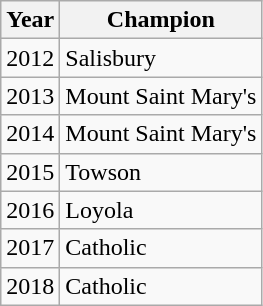<table class="wikitable">
<tr>
<th>Year</th>
<th>Champion</th>
</tr>
<tr>
<td>2012</td>
<td>Salisbury</td>
</tr>
<tr>
<td>2013</td>
<td>Mount Saint Mary's</td>
</tr>
<tr>
<td>2014</td>
<td>Mount Saint Mary's</td>
</tr>
<tr>
<td>2015</td>
<td>Towson</td>
</tr>
<tr>
<td>2016</td>
<td>Loyola</td>
</tr>
<tr>
<td>2017</td>
<td>Catholic</td>
</tr>
<tr>
<td>2018</td>
<td>Catholic</td>
</tr>
</table>
